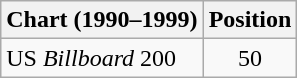<table class="wikitable sortable">
<tr>
<th>Chart (1990–1999)</th>
<th>Position</th>
</tr>
<tr>
<td>US <em>Billboard</em> 200</td>
<td style="text-align:center;">50</td>
</tr>
</table>
